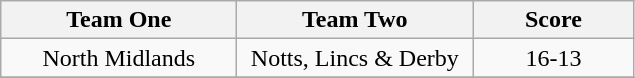<table class="wikitable" style="text-align: center">
<tr>
<th width=150>Team One</th>
<th width=150>Team Two</th>
<th width=100>Score</th>
</tr>
<tr>
<td>North Midlands</td>
<td>Notts, Lincs & Derby</td>
<td>16-13</td>
</tr>
<tr>
</tr>
</table>
